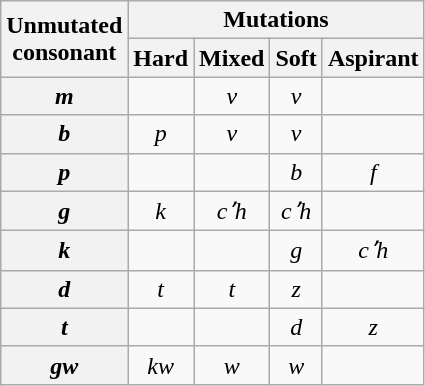<table class="wikitable" style="text-align: center;">
<tr>
<th scope="col" rowspan="2">Unmutated<br> consonant</th>
<th scope="col" colspan="4">Mutations</th>
</tr>
<tr>
<th scope="col">Hard</th>
<th scope="col">Mixed</th>
<th scope="col">Soft</th>
<th scope="col">Aspirant</th>
</tr>
<tr>
<th scope="row"><em>m</em> </th>
<td> </td>
<td><em>v</em> </td>
<td><em>v</em> </td>
<td> </td>
</tr>
<tr>
<th scope="row"><em>b</em> </th>
<td><em>p</em> </td>
<td><em>v</em> </td>
<td><em>v</em> </td>
<td> </td>
</tr>
<tr>
<th scope="row"><em>p</em> </th>
<td> </td>
<td> </td>
<td><em>b</em> </td>
<td><em>f</em> </td>
</tr>
<tr>
<th scope="row"><em>g</em> </th>
<td><em>k</em> </td>
<td><em>cʼh</em> </td>
<td><em>cʼh</em> </td>
<td> </td>
</tr>
<tr>
<th scope="row"><em>k</em> </th>
<td> </td>
<td> </td>
<td><em>g</em> </td>
<td><em>cʼh</em> </td>
</tr>
<tr>
<th><em>d</em> </th>
<td><em>t</em> </td>
<td><em>t</em> </td>
<td><em>z</em> </td>
<td> </td>
</tr>
<tr>
<th><em>t</em> </th>
<td> </td>
<td> </td>
<td><em>d</em> </td>
<td><em>z</em> </td>
</tr>
<tr>
<th><em>gw</em> </th>
<td><em>kw</em> </td>
<td><em>w</em> </td>
<td><em>w</em> </td>
<td> </td>
</tr>
</table>
